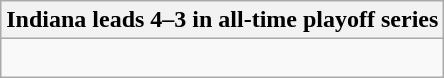<table class="wikitable collapsible collapsed">
<tr>
<th>Indiana leads 4–3 in all-time playoff series</th>
</tr>
<tr>
<td><br>





</td>
</tr>
</table>
